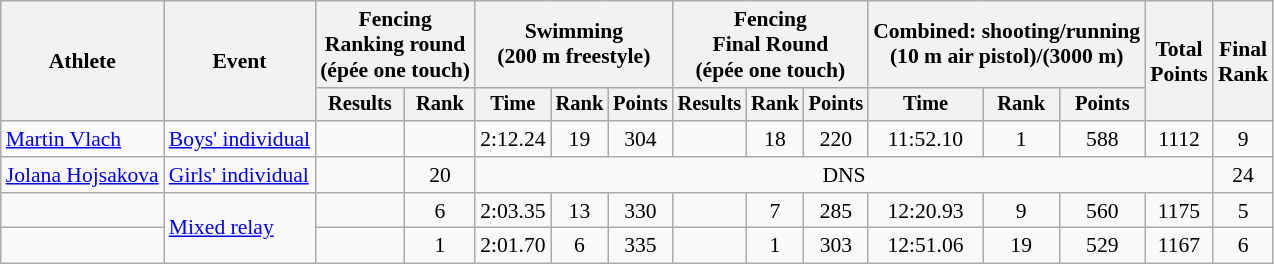<table class="wikitable" style="font-size:90%;">
<tr>
<th rowspan=2>Athlete</th>
<th rowspan=2>Event</th>
<th colspan=2>Fencing<br>Ranking round<br><span>(épée one touch)</span></th>
<th colspan=3>Swimming<br><span>(200 m freestyle)</span></th>
<th colspan=3>Fencing<br>Final Round<br><span>(épée one touch)</span></th>
<th colspan=3>Combined: shooting/running<br><span>(10 m air pistol)/(3000 m)</span></th>
<th rowspan=2>Total<br>Points</th>
<th rowspan=2>Final<br>Rank</th>
</tr>
<tr style="font-size:95%">
<th>Results</th>
<th>Rank</th>
<th>Time</th>
<th>Rank</th>
<th>Points</th>
<th>Results</th>
<th>Rank</th>
<th>Points</th>
<th>Time</th>
<th>Rank</th>
<th>Points</th>
</tr>
<tr align=center>
<td align=left><a href='#'>Martin Vlach</a></td>
<td align=left><a href='#'>Boys' individual</a></td>
<td></td>
<td></td>
<td>2:12.24</td>
<td>19</td>
<td>304</td>
<td></td>
<td>18</td>
<td>220</td>
<td>11:52.10</td>
<td>1</td>
<td>588</td>
<td>1112</td>
<td>9</td>
</tr>
<tr align=center>
<td align=left><a href='#'>Jolana Hojsakova</a></td>
<td align=left><a href='#'>Girls' individual</a></td>
<td></td>
<td>20</td>
<td colspan=10>DNS</td>
<td>24</td>
</tr>
<tr align=center>
<td align=left><br></td>
<td align=left rowspan=2><a href='#'>Mixed relay</a></td>
<td></td>
<td>6</td>
<td>2:03.35</td>
<td>13</td>
<td>330</td>
<td></td>
<td>7</td>
<td>285</td>
<td>12:20.93</td>
<td>9</td>
<td>560</td>
<td>1175</td>
<td>5</td>
</tr>
<tr align=center>
<td align=left><br></td>
<td></td>
<td>1</td>
<td>2:01.70</td>
<td>6</td>
<td>335</td>
<td></td>
<td>1</td>
<td>303</td>
<td>12:51.06</td>
<td>19</td>
<td>529</td>
<td>1167</td>
<td>6</td>
</tr>
</table>
